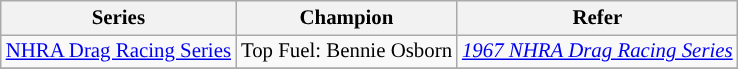<table class="wikitable" style="font-size:87%;">
<tr>
<th>Series</th>
<th>Champion</th>
<th>Refer</th>
</tr>
<tr>
<td><a href='#'>NHRA Drag Racing Series</a></td>
<td>Top Fuel:  Bennie Osborn</td>
<td><em><a href='#'>1967 NHRA Drag Racing Series</a></em></td>
</tr>
<tr>
</tr>
</table>
